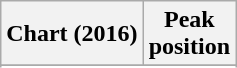<table class="wikitable sortable plainrowheaders" style="text-align:center">
<tr>
<th scope="col">Chart (2016)</th>
<th scope="col">Peak<br> position</th>
</tr>
<tr>
</tr>
<tr>
</tr>
<tr>
</tr>
<tr>
</tr>
<tr>
</tr>
<tr>
</tr>
<tr>
</tr>
<tr>
</tr>
<tr>
</tr>
<tr>
</tr>
<tr>
</tr>
<tr>
</tr>
<tr>
</tr>
<tr>
</tr>
<tr>
</tr>
</table>
